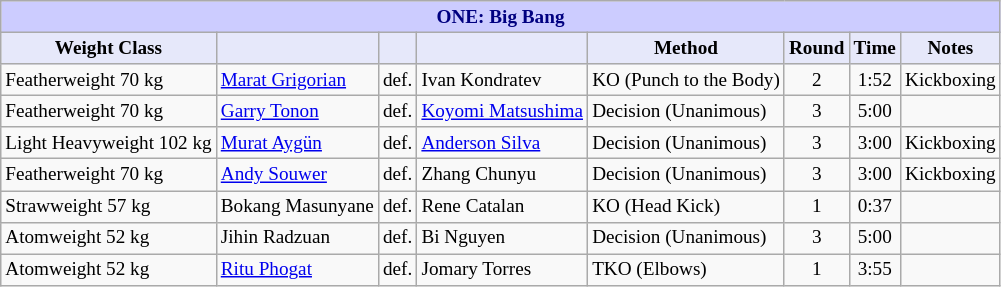<table class="wikitable" style="font-size: 80%;">
<tr>
<th colspan="8" style="background-color: #ccf; color: #000080; text-align: center;"><strong>ONE: Big Bang</strong></th>
</tr>
<tr>
<th colspan="1" style="background-color: #E6E8FA; color: #000000; text-align: center;">Weight Class</th>
<th colspan="1" style="background-color: #E6E8FA; color: #000000; text-align: center;"></th>
<th colspan="1" style="background-color: #E6E8FA; color: #000000; text-align: center;"></th>
<th colspan="1" style="background-color: #E6E8FA; color: #000000; text-align: center;"></th>
<th colspan="1" style="background-color: #E6E8FA; color: #000000; text-align: center;">Method</th>
<th colspan="1" style="background-color: #E6E8FA; color: #000000; text-align: center;">Round</th>
<th colspan="1" style="background-color: #E6E8FA; color: #000000; text-align: center;">Time</th>
<th colspan="1" style="background-color: #E6E8FA; color: #000000; text-align: center;">Notes</th>
</tr>
<tr>
<td>Featherweight 70 kg</td>
<td> <a href='#'>Marat Grigorian</a></td>
<td>def.</td>
<td> Ivan Kondratev</td>
<td>KO (Punch to the Body)</td>
<td align=center>2</td>
<td align=center>1:52</td>
<td>Kickboxing</td>
</tr>
<tr>
<td>Featherweight 70 kg</td>
<td> <a href='#'>Garry Tonon</a></td>
<td>def.</td>
<td> <a href='#'>Koyomi Matsushima</a></td>
<td>Decision (Unanimous)</td>
<td align=center>3</td>
<td align=center>5:00</td>
<td></td>
</tr>
<tr>
<td>Light Heavyweight 102 kg</td>
<td> <a href='#'>Murat Aygün</a></td>
<td>def.</td>
<td> <a href='#'>Anderson Silva</a></td>
<td>Decision (Unanimous)</td>
<td align=center>3</td>
<td align=center>3:00</td>
<td>Kickboxing</td>
</tr>
<tr>
<td>Featherweight 70 kg</td>
<td> <a href='#'>Andy Souwer</a></td>
<td>def.</td>
<td> Zhang Chunyu</td>
<td>Decision (Unanimous)</td>
<td align=center>3</td>
<td align=center>3:00</td>
<td>Kickboxing</td>
</tr>
<tr>
<td>Strawweight 57 kg</td>
<td> Bokang Masunyane</td>
<td>def.</td>
<td> Rene Catalan</td>
<td>KO (Head Kick)</td>
<td align=center>1</td>
<td align=center>0:37</td>
<td></td>
</tr>
<tr>
<td>Atomweight 52 kg</td>
<td> Jihin Radzuan</td>
<td>def.</td>
<td> Bi Nguyen</td>
<td>Decision (Unanimous)</td>
<td align=center>3</td>
<td align=center>5:00</td>
<td></td>
</tr>
<tr>
<td>Atomweight 52 kg</td>
<td> <a href='#'>Ritu Phogat</a></td>
<td>def.</td>
<td> Jomary Torres</td>
<td>TKO (Elbows)</td>
<td align=center>1</td>
<td align=center>3:55</td>
<td></td>
</tr>
</table>
